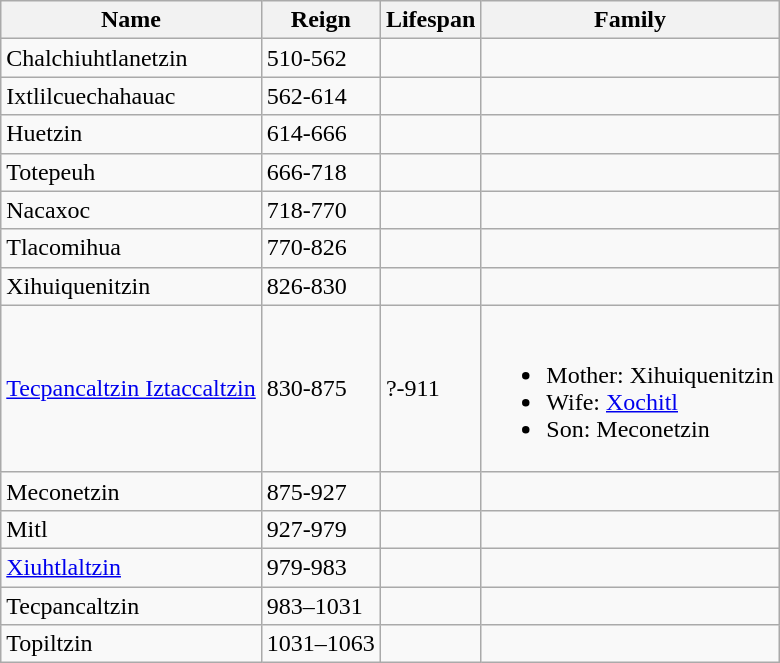<table class="wikitable">
<tr>
<th>Name</th>
<th>Reign</th>
<th>Lifespan</th>
<th>Family</th>
</tr>
<tr>
<td>Chalchiuhtlanetzin</td>
<td>510-562</td>
<td></td>
<td></td>
</tr>
<tr>
<td>Ixtlilcuechahauac</td>
<td>562-614</td>
<td></td>
<td></td>
</tr>
<tr>
<td>Huetzin</td>
<td>614-666</td>
<td></td>
<td></td>
</tr>
<tr>
<td>Totepeuh</td>
<td>666-718</td>
<td></td>
<td></td>
</tr>
<tr>
<td>Nacaxoc</td>
<td>718-770</td>
<td></td>
<td></td>
</tr>
<tr>
<td>Tlacomihua</td>
<td>770-826</td>
<td></td>
<td></td>
</tr>
<tr>
<td>Xihuiquenitzin</td>
<td>826-830</td>
<td></td>
<td></td>
</tr>
<tr>
<td><a href='#'>Tecpancaltzin Iztaccaltzin</a></td>
<td>830-875</td>
<td>?-911</td>
<td><br><ul><li>Mother: Xihuiquenitzin</li><li>Wife: <a href='#'>Xochitl</a></li><li>Son: Meconetzin</li></ul></td>
</tr>
<tr>
<td>Meconetzin</td>
<td>875-927</td>
<td></td>
<td></td>
</tr>
<tr>
<td>Mitl</td>
<td>927-979</td>
<td></td>
<td></td>
</tr>
<tr>
<td><a href='#'>Xiuhtlaltzin</a></td>
<td>979-983</td>
<td></td>
<td></td>
</tr>
<tr>
<td>Tecpancaltzin</td>
<td>983–1031</td>
<td></td>
<td></td>
</tr>
<tr>
<td>Topiltzin</td>
<td>1031–1063</td>
<td></td>
<td></td>
</tr>
</table>
